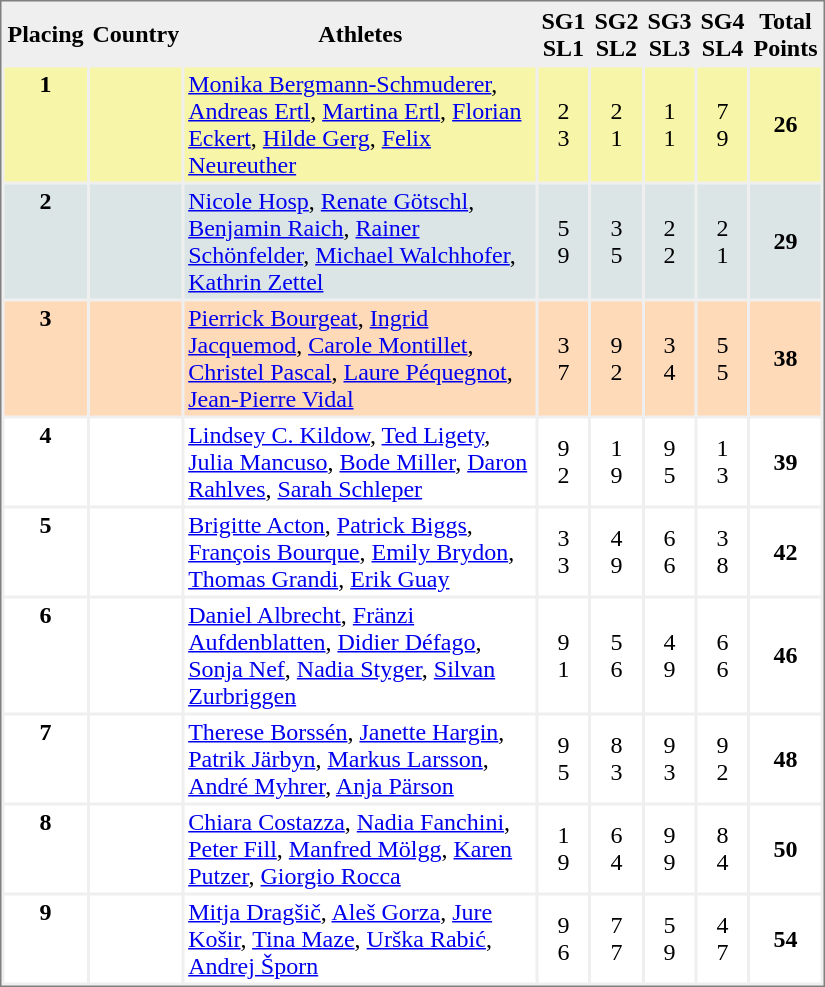<table style="border-style:solid;border-width:1px;border-color:#808080;background-color:#EFEFEF" cellspacing="2" cellpadding="2" width="550px">
<tr bgcolor="#EFEFEF">
<th align=center>Placing</th>
<th align=center>Country</th>
<th align=center>Athletes</th>
<th align=center>SG1<br>SL1</th>
<th align=center>SG2<br>SL2</th>
<th align=center>SG3<br>SL3</th>
<th align=center>SG4<br>SL4</th>
<th align=center>Total<br>Points</th>
</tr>
<tr align="center" valign="top" bgcolor="#F7F6A8">
<th>1</th>
<td align=left></td>
<td align="left"><a href='#'>Monika Bergmann-Schmuderer</a>, <a href='#'>Andreas Ertl</a>, <a href='#'>Martina Ertl</a>, <a href='#'>Florian Eckert</a>, <a href='#'>Hilde Gerg</a>, <a href='#'>Felix Neureuther</a></td>
<td valign="middle">2<br>3</td>
<td valign="middle">2<br>1</td>
<td valign="middle">1<br>1</td>
<td valign="middle">7<br>9</td>
<th valign="middle">26</th>
</tr>
<tr align="center" valign="top" bgcolor="#DCE5E5">
<th>2</th>
<td align=left></td>
<td align="left"><a href='#'>Nicole Hosp</a>, <a href='#'>Renate Götschl</a>, <a href='#'>Benjamin Raich</a>, <a href='#'>Rainer Schönfelder</a>, <a href='#'>Michael Walchhofer</a>, <a href='#'>Kathrin Zettel</a></td>
<td valign="middle">5<br>9</td>
<td valign="middle">3<br>5</td>
<td valign="middle">2<br>2</td>
<td valign="middle">2<br>1</td>
<th valign="middle">29</th>
</tr>
<tr align="center" valign="top" bgcolor="#FFDAB9">
<th>3</th>
<td align=left></td>
<td align="left"><a href='#'>Pierrick Bourgeat</a>, <a href='#'>Ingrid Jacquemod</a>, <a href='#'>Carole Montillet</a>, <a href='#'>Christel Pascal</a>, <a href='#'>Laure Péquegnot</a>, <a href='#'>Jean-Pierre Vidal</a></td>
<td valign="middle">3<br>7</td>
<td valign="middle">9<br>2</td>
<td valign="middle">3<br>4</td>
<td valign="middle">5<br>5</td>
<th valign="middle">38</th>
</tr>
<tr align="center" valign="top" bgcolor="#FFFFFF">
<th>4</th>
<td align=left></td>
<td align="left"><a href='#'>Lindsey C. Kildow</a>, <a href='#'>Ted Ligety</a>, <a href='#'>Julia Mancuso</a>, <a href='#'>Bode Miller</a>, <a href='#'>Daron Rahlves</a>, <a href='#'>Sarah Schleper</a></td>
<td valign="middle">9<br>2</td>
<td valign="middle">1<br>9</td>
<td valign="middle">9<br>5</td>
<td valign="middle">1<br>3</td>
<th valign="middle">39</th>
</tr>
<tr align="center" valign="top" bgcolor="#FFFFFF">
<th>5</th>
<td align=left></td>
<td align="left"><a href='#'>Brigitte Acton</a>, <a href='#'>Patrick Biggs</a>, <a href='#'>François Bourque</a>, <a href='#'>Emily Brydon</a>, <a href='#'>Thomas Grandi</a>, <a href='#'>Erik Guay</a></td>
<td valign="middle">3<br>3</td>
<td valign="middle">4<br>9</td>
<td valign="middle">6<br>6</td>
<td valign="middle">3<br>8</td>
<th valign="middle">42</th>
</tr>
<tr align="center" valign="top" bgcolor="#FFFFFF">
<th>6</th>
<td align=left></td>
<td align="left"><a href='#'>Daniel Albrecht</a>, <a href='#'>Fränzi Aufdenblatten</a>, <a href='#'>Didier Défago</a>, <a href='#'>Sonja Nef</a>, <a href='#'>Nadia Styger</a>, <a href='#'>Silvan Zurbriggen</a></td>
<td valign="middle">9<br>1</td>
<td valign="middle">5<br>6</td>
<td valign="middle">4<br>9</td>
<td valign="middle">6<br>6</td>
<th valign="middle">46</th>
</tr>
<tr align="center" valign="top" bgcolor="#FFFFFF">
<th>7</th>
<td align=left></td>
<td align="left"><a href='#'>Therese Borssén</a>, <a href='#'>Janette Hargin</a>, <a href='#'>Patrik Järbyn</a>, <a href='#'>Markus Larsson</a>, <a href='#'>André Myhrer</a>, <a href='#'>Anja Pärson</a></td>
<td valign="middle">9<br>5</td>
<td valign="middle">8<br>3</td>
<td valign="middle">9<br>3</td>
<td valign="middle">9<br>2</td>
<th valign="middle">48</th>
</tr>
<tr align="center" valign="top" bgcolor="#FFFFFF">
<th>8</th>
<td align=left></td>
<td align="left"><a href='#'>Chiara Costazza</a>, <a href='#'>Nadia Fanchini</a>, <a href='#'>Peter Fill</a>, <a href='#'>Manfred Mölgg</a>, <a href='#'>Karen Putzer</a>, <a href='#'>Giorgio Rocca</a></td>
<td valign="middle">1<br>9</td>
<td valign="middle">6<br>4</td>
<td valign="middle">9<br>9</td>
<td valign="middle">8<br>4</td>
<th valign="middle">50</th>
</tr>
<tr align="center" valign="top" bgcolor="#FFFFFF">
<th>9</th>
<td align=left></td>
<td align="left"><a href='#'>Mitja Dragšič</a>, <a href='#'>Aleš Gorza</a>, <a href='#'>Jure Košir</a>, <a href='#'>Tina Maze</a>, <a href='#'>Urška Rabić</a>, <a href='#'>Andrej Šporn</a></td>
<td valign="middle">9<br>6</td>
<td valign="middle">7<br>7</td>
<td valign="middle">5<br>9</td>
<td valign="middle">4<br>7</td>
<th valign="middle">54</th>
</tr>
</table>
